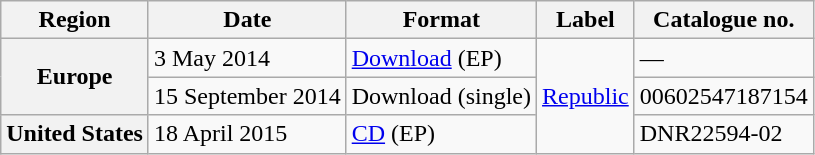<table class="wikitable plainrowheaders">
<tr>
<th scope="col">Region</th>
<th scope="col">Date</th>
<th scope="col">Format</th>
<th scope="col">Label</th>
<th scope="col">Catalogue no.</th>
</tr>
<tr>
<th scope="row" rowspan="2">Europe</th>
<td>3 May 2014</td>
<td><a href='#'>Download</a> (EP)</td>
<td rowspan="3"><a href='#'>Republic</a></td>
<td>—</td>
</tr>
<tr>
<td>15 September 2014</td>
<td>Download (single)</td>
<td>00602547187154</td>
</tr>
<tr>
<th scope="row">United States</th>
<td>18 April 2015</td>
<td><a href='#'>CD</a> (EP)</td>
<td>DNR22594-02</td>
</tr>
</table>
